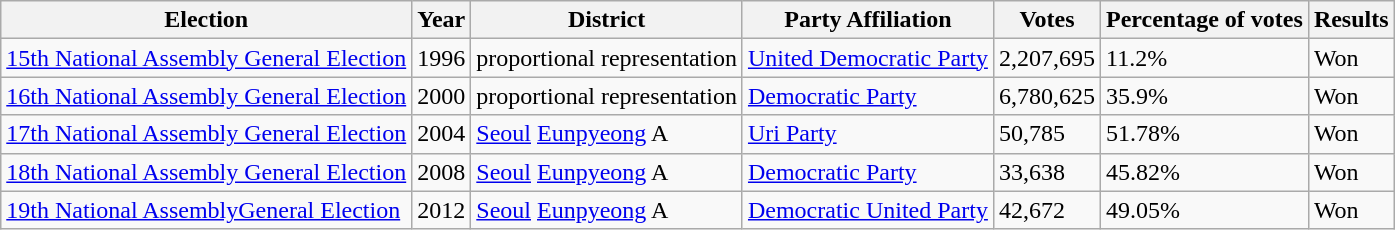<table class="wikitable">
<tr>
<th>Election</th>
<th>Year</th>
<th>District</th>
<th>Party Affiliation</th>
<th>Votes</th>
<th>Percentage of votes</th>
<th>Results</th>
</tr>
<tr>
<td><a href='#'>15th National Assembly General Election</a></td>
<td>1996</td>
<td>proportional representation</td>
<td><a href='#'>United Democratic Party</a></td>
<td>2,207,695</td>
<td>11.2%</td>
<td>Won</td>
</tr>
<tr>
<td><a href='#'>16th National Assembly General Election</a></td>
<td>2000</td>
<td>proportional representation</td>
<td><a href='#'>Democratic Party</a></td>
<td>6,780,625</td>
<td>35.9%</td>
<td>Won</td>
</tr>
<tr>
<td><a href='#'>17th National Assembly General Election</a></td>
<td>2004</td>
<td><a href='#'>Seoul</a> <a href='#'>Eunpyeong</a> A</td>
<td><a href='#'>Uri Party</a></td>
<td>50,785</td>
<td>51.78%</td>
<td>Won</td>
</tr>
<tr>
<td><a href='#'>18th National Assembly General Election</a></td>
<td>2008</td>
<td><a href='#'>Seoul</a> <a href='#'>Eunpyeong</a> A</td>
<td><a href='#'>Democratic Party</a></td>
<td>33,638</td>
<td>45.82%</td>
<td>Won</td>
</tr>
<tr>
<td><a href='#'>19th National AssemblyGeneral Election</a></td>
<td>2012</td>
<td><a href='#'>Seoul</a> <a href='#'>Eunpyeong</a> A</td>
<td><a href='#'>Democratic United Party</a></td>
<td>42,672</td>
<td>49.05%</td>
<td>Won</td>
</tr>
</table>
